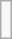<table class="wikitable" border="1">
<tr>
<td><br></td>
</tr>
</table>
